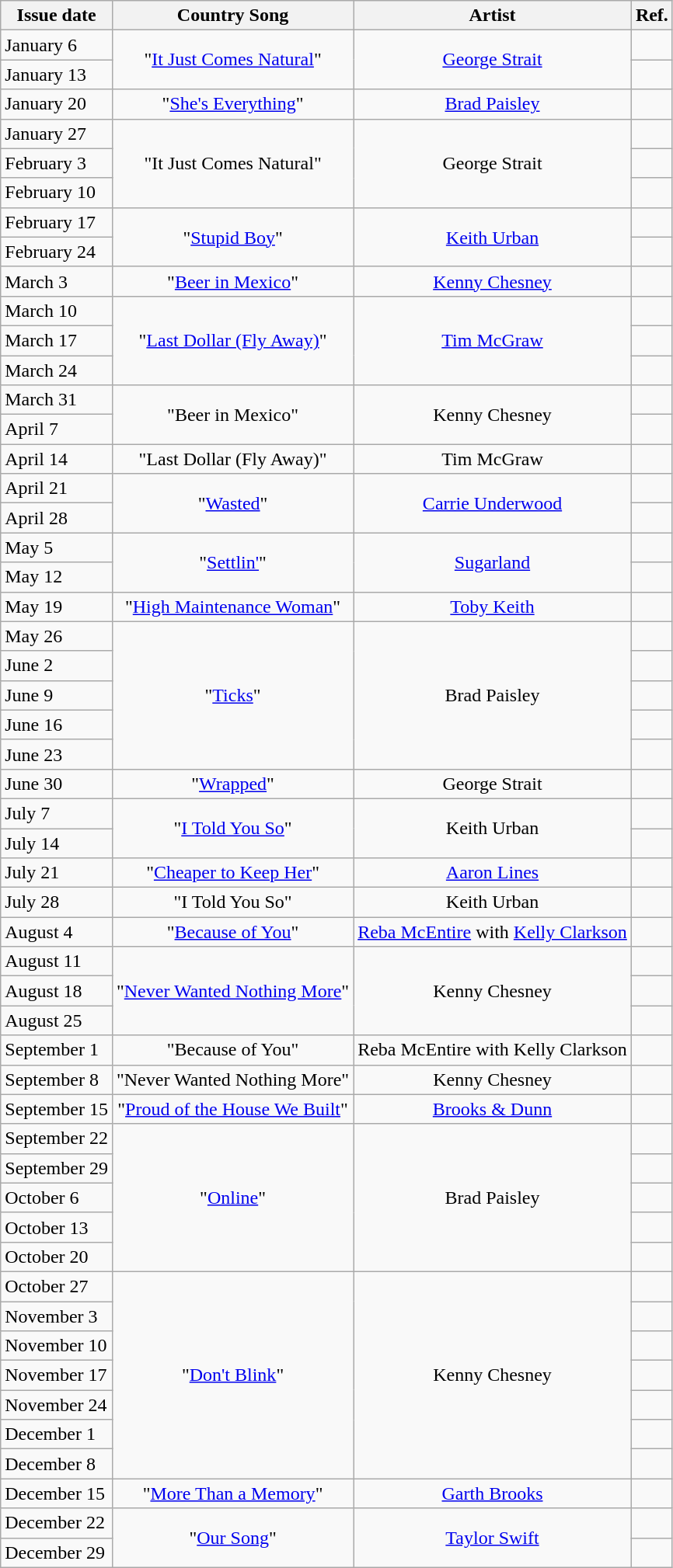<table class="wikitable">
<tr>
<th>Issue date</th>
<th>Country Song</th>
<th>Artist</th>
<th>Ref.</th>
</tr>
<tr>
<td>January 6</td>
<td align="center" rowspan="2">"<a href='#'>It Just Comes Natural</a>"</td>
<td align="center" rowspan="2"><a href='#'>George Strait</a></td>
<td align="center"></td>
</tr>
<tr>
<td>January 13</td>
<td align="center"></td>
</tr>
<tr>
<td>January 20</td>
<td align="center">"<a href='#'>She's Everything</a>"</td>
<td align="center"><a href='#'>Brad Paisley</a></td>
<td align="center"></td>
</tr>
<tr>
<td>January 27</td>
<td align="center" rowspan="3">"It Just Comes Natural"</td>
<td align="center" rowspan="3">George Strait</td>
<td align="center"></td>
</tr>
<tr>
<td>February 3</td>
<td align="center"></td>
</tr>
<tr>
<td>February 10</td>
<td align="center"></td>
</tr>
<tr>
<td>February 17</td>
<td align="center" rowspan="2">"<a href='#'>Stupid Boy</a>"</td>
<td align="center" rowspan="2"><a href='#'>Keith Urban</a></td>
<td align="center"></td>
</tr>
<tr>
<td>February 24</td>
<td align="center"></td>
</tr>
<tr>
<td>March 3</td>
<td align="center">"<a href='#'>Beer in Mexico</a>"</td>
<td align="center"><a href='#'>Kenny Chesney</a></td>
<td align="center"></td>
</tr>
<tr>
<td>March 10</td>
<td align="center" rowspan="3">"<a href='#'>Last Dollar (Fly Away)</a>"</td>
<td align="center" rowspan="3"><a href='#'>Tim McGraw</a></td>
<td align="center"></td>
</tr>
<tr>
<td>March 17</td>
<td align="center"></td>
</tr>
<tr>
<td>March 24</td>
<td align="center"></td>
</tr>
<tr>
<td>March 31</td>
<td align="center" rowspan="2">"Beer in Mexico"</td>
<td align="center" rowspan="2">Kenny Chesney</td>
<td align="center"></td>
</tr>
<tr>
<td>April 7</td>
<td align="center"></td>
</tr>
<tr>
<td>April 14</td>
<td align="center">"Last Dollar (Fly Away)"</td>
<td align="center">Tim McGraw</td>
<td align="center"></td>
</tr>
<tr>
<td>April 21</td>
<td align="center" rowspan="2">"<a href='#'>Wasted</a>"</td>
<td align="center" rowspan="2"><a href='#'>Carrie Underwood</a></td>
<td align="center"></td>
</tr>
<tr>
<td>April 28</td>
<td align="center"></td>
</tr>
<tr>
<td>May 5</td>
<td align="center" rowspan="2">"<a href='#'>Settlin'</a>"</td>
<td align="center" rowspan="2"><a href='#'>Sugarland</a></td>
<td align="center"></td>
</tr>
<tr>
<td>May 12</td>
<td align="center"></td>
</tr>
<tr>
<td>May 19</td>
<td align="center">"<a href='#'>High Maintenance Woman</a>"</td>
<td align="center"><a href='#'>Toby Keith</a></td>
<td align="center"></td>
</tr>
<tr>
<td>May 26</td>
<td align="center" rowspan="5">"<a href='#'>Ticks</a>"</td>
<td align="center" rowspan="5">Brad Paisley</td>
<td align="center"></td>
</tr>
<tr>
<td>June 2</td>
<td align="center"></td>
</tr>
<tr>
<td>June 9</td>
<td align="center"></td>
</tr>
<tr>
<td>June 16</td>
<td align="center"></td>
</tr>
<tr>
<td>June 23</td>
<td align="center"></td>
</tr>
<tr>
<td>June 30</td>
<td align="center">"<a href='#'>Wrapped</a>"</td>
<td align="center">George Strait</td>
<td align="center"></td>
</tr>
<tr>
<td>July 7</td>
<td align="center" rowspan="2">"<a href='#'>I Told You So</a>"</td>
<td align="center" rowspan="2">Keith Urban</td>
<td align="center"></td>
</tr>
<tr>
<td>July 14</td>
<td align="center"></td>
</tr>
<tr>
<td>July 21</td>
<td align="center">"<a href='#'>Cheaper to Keep Her</a>"</td>
<td align="center"><a href='#'>Aaron Lines</a></td>
<td align="center"></td>
</tr>
<tr>
<td>July 28</td>
<td align="center">"I Told You So"</td>
<td align="center">Keith Urban</td>
<td align="center"></td>
</tr>
<tr>
<td>August 4</td>
<td align="center">"<a href='#'>Because of You</a>"</td>
<td align="center"><a href='#'>Reba McEntire</a> with <a href='#'>Kelly Clarkson</a></td>
<td align="center"></td>
</tr>
<tr>
<td>August 11</td>
<td align="center" rowspan="3">"<a href='#'>Never Wanted Nothing More</a>"</td>
<td align="center" rowspan="3">Kenny Chesney</td>
<td align="center"></td>
</tr>
<tr>
<td>August 18</td>
<td align="center"></td>
</tr>
<tr>
<td>August 25</td>
<td align="center"></td>
</tr>
<tr>
<td>September 1</td>
<td align="center">"Because of You"</td>
<td align="center">Reba McEntire with Kelly Clarkson</td>
<td align="center"></td>
</tr>
<tr>
<td>September 8</td>
<td align="center">"Never Wanted Nothing More"</td>
<td align="center">Kenny Chesney</td>
<td align="center"></td>
</tr>
<tr>
<td>September 15</td>
<td align="center">"<a href='#'>Proud of the House We Built</a>"</td>
<td align="center"><a href='#'>Brooks & Dunn</a></td>
<td align="center"></td>
</tr>
<tr>
<td>September 22</td>
<td align="center" rowspan="5">"<a href='#'>Online</a>"</td>
<td align="center" rowspan="5">Brad Paisley</td>
<td align="center"></td>
</tr>
<tr>
<td>September 29</td>
<td align="center"></td>
</tr>
<tr>
<td>October 6</td>
<td align="center"></td>
</tr>
<tr>
<td>October 13</td>
<td align="center"></td>
</tr>
<tr>
<td>October 20</td>
<td align="center"></td>
</tr>
<tr>
<td>October 27</td>
<td align="center" rowspan="7">"<a href='#'>Don't Blink</a>"</td>
<td align="center" rowspan="7">Kenny Chesney</td>
<td align="center"></td>
</tr>
<tr>
<td>November 3</td>
<td align="center"></td>
</tr>
<tr>
<td>November 10</td>
<td align="center"></td>
</tr>
<tr>
<td>November 17</td>
<td align="center"></td>
</tr>
<tr>
<td>November 24</td>
<td align="center"></td>
</tr>
<tr>
<td>December 1</td>
<td align="center"></td>
</tr>
<tr>
<td>December 8</td>
<td align="center"></td>
</tr>
<tr>
<td>December 15</td>
<td align="center">"<a href='#'>More Than a Memory</a>"</td>
<td align="center"><a href='#'>Garth Brooks</a></td>
<td align="center"></td>
</tr>
<tr>
<td>December 22</td>
<td align="center" rowspan="2">"<a href='#'>Our Song</a>"</td>
<td align="center" rowspan="2"><a href='#'>Taylor Swift</a></td>
<td align="center"></td>
</tr>
<tr>
<td>December 29</td>
<td align="center"></td>
</tr>
</table>
